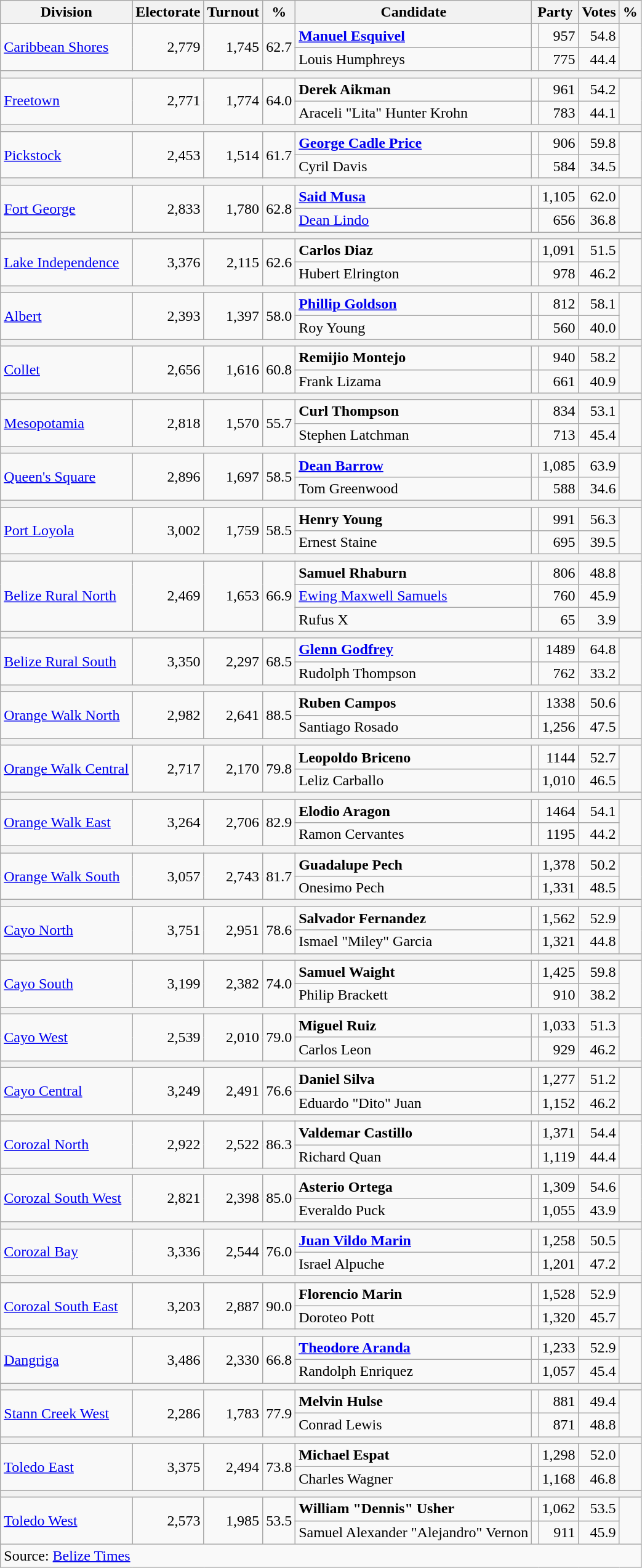<table class="wikitable">
<tr>
<th>Division</th>
<th>Electorate</th>
<th>Turnout</th>
<th>%</th>
<th>Candidate</th>
<th colspan=2>Party</th>
<th>Votes</th>
<th>%</th>
</tr>
<tr>
<td rowspan=2><a href='#'>Caribbean Shores</a></td>
<td align=right rowspan=2>2,779</td>
<td align=right rowspan=2>1,745</td>
<td align=right rowspan=2>62.7</td>
<td><strong><a href='#'>Manuel Esquivel</a></strong></td>
<td></td>
<td align=right>957</td>
<td align=right>54.8</td>
</tr>
<tr>
<td>Louis Humphreys</td>
<td></td>
<td align=right>775</td>
<td align=right>44.4</td>
</tr>
<tr>
<th colspan=9></th>
</tr>
<tr>
<td rowspan=2><a href='#'>Freetown</a></td>
<td align=right rowspan=2>2,771</td>
<td align=right rowspan=2>1,774</td>
<td align=right rowspan=2>64.0</td>
<td><strong>Derek Aikman</strong></td>
<td></td>
<td align=right>961</td>
<td align=right>54.2</td>
</tr>
<tr>
<td>Araceli "Lita" Hunter Krohn</td>
<td></td>
<td align=right>783</td>
<td align=right>44.1</td>
</tr>
<tr>
<th colspan=9></th>
</tr>
<tr>
<td rowspan=2><a href='#'>Pickstock</a></td>
<td align=right rowspan=2>2,453</td>
<td align=right rowspan=2>1,514</td>
<td align=right rowspan=2>61.7</td>
<td><strong><a href='#'>George Cadle Price</a></strong></td>
<td></td>
<td align=right>906</td>
<td align=right>59.8</td>
</tr>
<tr>
<td>Cyril Davis</td>
<td></td>
<td align=right>584</td>
<td align=right>34.5</td>
</tr>
<tr>
<th colspan=9></th>
</tr>
<tr>
<td rowspan=2><a href='#'>Fort George</a></td>
<td align=right rowspan=2>2,833</td>
<td align=right rowspan=2>1,780</td>
<td align=right rowspan=2>62.8</td>
<td><strong><a href='#'>Said Musa</a></strong></td>
<td></td>
<td align=right>1,105</td>
<td align=right>62.0</td>
</tr>
<tr>
<td><a href='#'>Dean Lindo</a></td>
<td></td>
<td align=right>656</td>
<td align=right>36.8</td>
</tr>
<tr>
<th colspan=9></th>
</tr>
<tr>
<td rowspan=2><a href='#'>Lake Independence</a></td>
<td align=right rowspan=2>3,376</td>
<td align=right rowspan=2>2,115</td>
<td align=right rowspan=2>62.6</td>
<td><strong>Carlos Diaz</strong></td>
<td></td>
<td align=right>1,091</td>
<td align=right>51.5</td>
</tr>
<tr>
<td>Hubert Elrington</td>
<td></td>
<td align=right>978</td>
<td align=right>46.2</td>
</tr>
<tr>
<th colspan=9></th>
</tr>
<tr>
<td rowspan=2><a href='#'>Albert</a></td>
<td align=right rowspan=2>2,393</td>
<td align=right rowspan=2>1,397</td>
<td align=right rowspan=2>58.0</td>
<td><strong><a href='#'>Phillip Goldson</a></strong></td>
<td></td>
<td align=right>812</td>
<td align=right>58.1</td>
</tr>
<tr>
<td>Roy Young</td>
<td></td>
<td align=right>560</td>
<td align=right>40.0</td>
</tr>
<tr>
<th colspan=9></th>
</tr>
<tr>
<td rowspan=2><a href='#'>Collet</a></td>
<td align=right rowspan=2>2,656</td>
<td align=right rowspan=2>1,616</td>
<td align=right rowspan=2>60.8</td>
<td><strong>Remijio Montejo</strong></td>
<td></td>
<td align=right>940</td>
<td align=right>58.2</td>
</tr>
<tr>
<td>Frank Lizama</td>
<td></td>
<td align=right>661</td>
<td align=right>40.9</td>
</tr>
<tr>
<th colspan=9></th>
</tr>
<tr>
<td rowspan=2><a href='#'>Mesopotamia</a></td>
<td align=right rowspan=2>2,818</td>
<td align=right rowspan=2>1,570</td>
<td align=right rowspan=2>55.7</td>
<td><strong>Curl Thompson</strong></td>
<td></td>
<td align=right>834</td>
<td align=right>53.1</td>
</tr>
<tr>
<td>Stephen Latchman</td>
<td></td>
<td align=right>713</td>
<td align=right>45.4</td>
</tr>
<tr>
<th colspan=9></th>
</tr>
<tr>
<td rowspan=2><a href='#'>Queen's Square</a></td>
<td align=right rowspan=2>2,896</td>
<td align=right rowspan=2>1,697</td>
<td align=right rowspan=2>58.5</td>
<td><strong><a href='#'>Dean Barrow</a></strong></td>
<td></td>
<td align=right>1,085</td>
<td align=right>63.9</td>
</tr>
<tr>
<td>Tom Greenwood</td>
<td></td>
<td align=right>588</td>
<td align=right>34.6</td>
</tr>
<tr>
<th colspan=9></th>
</tr>
<tr>
<td rowspan=2><a href='#'>Port Loyola</a></td>
<td align=right rowspan=2>3,002</td>
<td align=right rowspan=2>1,759</td>
<td align=right rowspan=2>58.5</td>
<td><strong>Henry Young</strong></td>
<td></td>
<td align=right>991</td>
<td align=right>56.3</td>
</tr>
<tr>
<td>Ernest Staine</td>
<td></td>
<td align=right>695</td>
<td align=right>39.5</td>
</tr>
<tr>
<th colspan=9></th>
</tr>
<tr>
<td rowspan=3><a href='#'>Belize Rural North</a></td>
<td align=right rowspan=3>2,469</td>
<td align=right rowspan=3>1,653</td>
<td align=right rowspan=3>66.9</td>
<td><strong>Samuel Rhaburn</strong></td>
<td></td>
<td align=right>806</td>
<td align=right>48.8</td>
</tr>
<tr>
<td><a href='#'>Ewing Maxwell Samuels</a></td>
<td></td>
<td align=right>760</td>
<td align=right>45.9</td>
</tr>
<tr>
<td>Rufus X</td>
<td></td>
<td align=right>65</td>
<td align=right>3.9</td>
</tr>
<tr>
<th colspan=9></th>
</tr>
<tr>
<td rowspan=2><a href='#'>Belize Rural South</a></td>
<td align=right rowspan=2>3,350</td>
<td align=right rowspan=2>2,297</td>
<td align=right rowspan=2>68.5</td>
<td><strong><a href='#'>Glenn Godfrey</a></strong></td>
<td></td>
<td align=right>1489</td>
<td align=right>64.8</td>
</tr>
<tr>
<td>Rudolph Thompson</td>
<td></td>
<td align=right>762</td>
<td align=right>33.2</td>
</tr>
<tr>
<th colspan=9></th>
</tr>
<tr>
<td rowspan=2><a href='#'>Orange Walk North</a></td>
<td align=right rowspan=2>2,982</td>
<td align=right rowspan=2>2,641</td>
<td align=right rowspan=2>88.5</td>
<td><strong>Ruben Campos</strong></td>
<td></td>
<td align=right>1338</td>
<td align=right>50.6</td>
</tr>
<tr>
<td>Santiago Rosado</td>
<td></td>
<td align=right>1,256</td>
<td align=right>47.5</td>
</tr>
<tr>
<th colspan=9></th>
</tr>
<tr>
<td rowspan=2><a href='#'>Orange Walk Central</a></td>
<td align=right rowspan=2>2,717</td>
<td align=right rowspan=2>2,170</td>
<td align=right rowspan=2>79.8</td>
<td><strong>Leopoldo Briceno</strong></td>
<td></td>
<td align=right>1144</td>
<td align=right>52.7</td>
</tr>
<tr>
<td>Leliz Carballo</td>
<td></td>
<td align=right>1,010</td>
<td align=right>46.5</td>
</tr>
<tr>
<th colspan=9></th>
</tr>
<tr>
<td rowspan=2><a href='#'>Orange Walk East</a></td>
<td align=right rowspan=2>3,264</td>
<td align=right rowspan=2>2,706</td>
<td align=right rowspan=2>82.9</td>
<td><strong>Elodio Aragon</strong></td>
<td></td>
<td align=right>1464</td>
<td align=right>54.1</td>
</tr>
<tr>
<td>Ramon Cervantes</td>
<td></td>
<td align=right>1195</td>
<td align=right>44.2</td>
</tr>
<tr>
<th colspan=9></th>
</tr>
<tr>
<td rowspan=2><a href='#'>Orange Walk South</a></td>
<td align=right rowspan=2>3,057</td>
<td align=right rowspan=2>2,743</td>
<td align=right rowspan=2>81.7</td>
<td><strong>Guadalupe Pech</strong></td>
<td></td>
<td align=right>1,378</td>
<td align=right>50.2</td>
</tr>
<tr>
<td>Onesimo Pech</td>
<td></td>
<td align=right>1,331</td>
<td align=right>48.5</td>
</tr>
<tr>
<th colspan=9></th>
</tr>
<tr>
<td rowspan=2><a href='#'>Cayo North</a></td>
<td align=right rowspan=2>3,751</td>
<td align=right rowspan=2>2,951</td>
<td align=right rowspan=2>78.6</td>
<td><strong>Salvador Fernandez</strong></td>
<td></td>
<td align=right>1,562</td>
<td align=right>52.9</td>
</tr>
<tr>
<td>Ismael "Miley" Garcia</td>
<td></td>
<td align=right>1,321</td>
<td align=right>44.8</td>
</tr>
<tr>
<th colspan=9></th>
</tr>
<tr>
<td rowspan=2><a href='#'>Cayo South</a></td>
<td align=right rowspan=2>3,199</td>
<td align=right rowspan=2>2,382</td>
<td align=right rowspan=2>74.0</td>
<td><strong>Samuel Waight</strong></td>
<td></td>
<td align=right>1,425</td>
<td align=right>59.8</td>
</tr>
<tr>
<td>Philip Brackett</td>
<td></td>
<td align=right>910</td>
<td align=right>38.2</td>
</tr>
<tr>
<th colspan=9></th>
</tr>
<tr>
<td rowspan=2><a href='#'>Cayo West</a></td>
<td align=right rowspan=2>2,539</td>
<td align=right rowspan=2>2,010</td>
<td align=right rowspan=2>79.0</td>
<td><strong>Miguel Ruiz</strong></td>
<td></td>
<td align=right>1,033</td>
<td align=right>51.3</td>
</tr>
<tr>
<td>Carlos Leon</td>
<td></td>
<td align=right>929</td>
<td align=right>46.2</td>
</tr>
<tr>
<th colspan=9></th>
</tr>
<tr>
<td rowspan=2><a href='#'>Cayo Central</a></td>
<td align=right rowspan=2>3,249</td>
<td align=right rowspan=2>2,491</td>
<td align=right rowspan=2>76.6</td>
<td><strong>Daniel Silva</strong></td>
<td></td>
<td align=right>1,277</td>
<td align=right>51.2</td>
</tr>
<tr>
<td>Eduardo "Dito" Juan</td>
<td></td>
<td align=right>1,152</td>
<td align=right>46.2</td>
</tr>
<tr>
<th colspan=9></th>
</tr>
<tr>
<td rowspan=2><a href='#'>Corozal North</a></td>
<td align=right rowspan=2>2,922</td>
<td align=right rowspan=2>2,522</td>
<td align=right rowspan=2>86.3</td>
<td><strong>Valdemar Castillo</strong></td>
<td></td>
<td align=right>1,371</td>
<td align=right>54.4</td>
</tr>
<tr>
<td>Richard Quan</td>
<td></td>
<td align=right>1,119</td>
<td align=right>44.4</td>
</tr>
<tr>
<th colspan=9></th>
</tr>
<tr>
<td rowspan=2><a href='#'>Corozal South West</a></td>
<td align=right rowspan=2>2,821</td>
<td align=right rowspan=2>2,398</td>
<td align=right rowspan=2>85.0</td>
<td><strong>Asterio Ortega</strong></td>
<td></td>
<td align=right>1,309</td>
<td align=right>54.6</td>
</tr>
<tr>
<td>Everaldo Puck</td>
<td></td>
<td align=right>1,055</td>
<td align=right>43.9</td>
</tr>
<tr>
<th colspan=9></th>
</tr>
<tr>
<td rowspan=2><a href='#'>Corozal Bay</a></td>
<td align=right rowspan=2>3,336</td>
<td align=right rowspan=2>2,544</td>
<td align=right rowspan=2>76.0</td>
<td><strong><a href='#'>Juan Vildo Marin</a></strong></td>
<td></td>
<td align=right>1,258</td>
<td align=right>50.5</td>
</tr>
<tr>
<td>Israel Alpuche</td>
<td></td>
<td align=right>1,201</td>
<td align=right>47.2</td>
</tr>
<tr>
<th colspan=9></th>
</tr>
<tr>
<td rowspan=2><a href='#'>Corozal South East</a></td>
<td align=right rowspan=2>3,203</td>
<td align=right rowspan=2>2,887</td>
<td align=right rowspan=2>90.0</td>
<td><strong>Florencio Marin</strong></td>
<td></td>
<td align=right>1,528</td>
<td align=right>52.9</td>
</tr>
<tr>
<td>Doroteo Pott</td>
<td></td>
<td align=right>1,320</td>
<td align=right>45.7</td>
</tr>
<tr>
<th colspan=9></th>
</tr>
<tr>
<td rowspan=2><a href='#'>Dangriga</a></td>
<td align=right rowspan=2>3,486</td>
<td align=right rowspan=2>2,330</td>
<td align=right rowspan=2>66.8</td>
<td><strong><a href='#'>Theodore Aranda</a></strong></td>
<td></td>
<td align=right>1,233</td>
<td align=right>52.9</td>
</tr>
<tr>
<td>Randolph Enriquez</td>
<td></td>
<td align=right>1,057</td>
<td align=right>45.4</td>
</tr>
<tr>
<th colspan=9></th>
</tr>
<tr>
<td rowspan=2><a href='#'>Stann Creek West</a></td>
<td align=right rowspan=2>2,286</td>
<td align=right rowspan=2>1,783</td>
<td align=right rowspan=2>77.9</td>
<td><strong>Melvin Hulse</strong></td>
<td></td>
<td align=right>881</td>
<td align=right>49.4</td>
</tr>
<tr>
<td>Conrad Lewis</td>
<td></td>
<td align=right>871</td>
<td align=right>48.8</td>
</tr>
<tr>
<th colspan=9></th>
</tr>
<tr>
<td rowspan=2><a href='#'>Toledo East</a></td>
<td align=right rowspan=2>3,375</td>
<td align=right rowspan=2>2,494</td>
<td align=right rowspan=2>73.8</td>
<td><strong>Michael Espat</strong></td>
<td></td>
<td align=right>1,298</td>
<td align=right>52.0</td>
</tr>
<tr>
<td>Charles Wagner</td>
<td></td>
<td align=right>1,168</td>
<td align=right>46.8</td>
</tr>
<tr>
<th colspan=9></th>
</tr>
<tr>
<td rowspan=2><a href='#'>Toledo West</a></td>
<td align=right rowspan=2>2,573</td>
<td align=right rowspan=2>1,985</td>
<td align=right rowspan=2>53.5</td>
<td><strong>William "Dennis" Usher</strong></td>
<td></td>
<td align=right>1,062</td>
<td align=right>53.5</td>
</tr>
<tr>
<td>Samuel Alexander "Alejandro" Vernon</td>
<td></td>
<td align=right>911</td>
<td align=right>45.9</td>
</tr>
<tr>
<td align=left colspan=9>Source: <a href='#'>Belize Times</a></td>
</tr>
</table>
